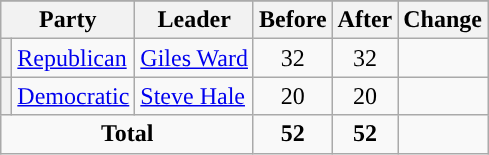<table class="wikitable" style="text-align:center;">
<tr>
</tr>
<tr>
<th colspan=2>Party</th>
<th>Leader</th>
<th>Before</th>
<th>After</th>
<th>Change</th>
</tr>
<tr>
<th style="background-color:"></th>
<td style="text-align:left;"><a href='#'>Republican</a></td>
<td style="text-align:left;"><a href='#'>Giles Ward</a></td>
<td>32</td>
<td>32</td>
<td></td>
</tr>
<tr>
<th style="background-color:"></th>
<td style="text-align:left;"><a href='#'>Democratic</a></td>
<td style="text-align:left;"><a href='#'>Steve Hale</a></td>
<td>20</td>
<td>20</td>
<td></td>
</tr>
<tr>
<td colspan=3><strong>Total</strong></td>
<td><strong>52</strong></td>
<td><strong>52</strong></td>
</tr>
</table>
